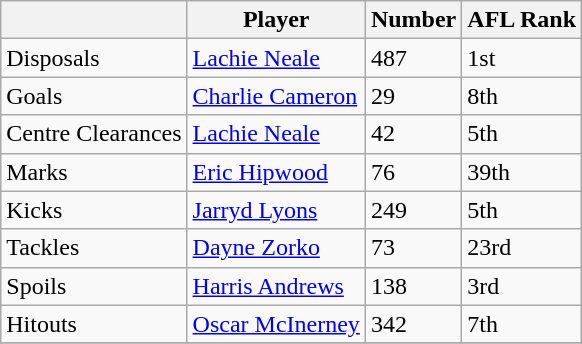<table class="wikitable">
<tr>
<th></th>
<th>Player</th>
<th>Number</th>
<th>AFL Rank</th>
</tr>
<tr>
<td>Disposals</td>
<td><a href='#'>Lachie Neale</a></td>
<td>487</td>
<td>1st</td>
</tr>
<tr>
<td>Goals</td>
<td><a href='#'>Charlie Cameron</a></td>
<td>29</td>
<td>8th</td>
</tr>
<tr>
<td>Centre Clearances</td>
<td><a href='#'>Lachie Neale</a></td>
<td>42</td>
<td>5th</td>
</tr>
<tr>
<td>Marks</td>
<td><a href='#'>Eric Hipwood</a></td>
<td>76</td>
<td>39th</td>
</tr>
<tr>
<td>Kicks</td>
<td><a href='#'>Jarryd Lyons</a></td>
<td>249</td>
<td>5th</td>
</tr>
<tr>
<td>Tackles</td>
<td><a href='#'>Dayne Zorko</a></td>
<td>73</td>
<td>23rd</td>
</tr>
<tr>
<td>Spoils</td>
<td><a href='#'>Harris Andrews</a></td>
<td>138</td>
<td>3rd</td>
</tr>
<tr>
<td>Hitouts</td>
<td><a href='#'>Oscar McInerney</a></td>
<td>342</td>
<td>7th</td>
</tr>
<tr>
</tr>
</table>
